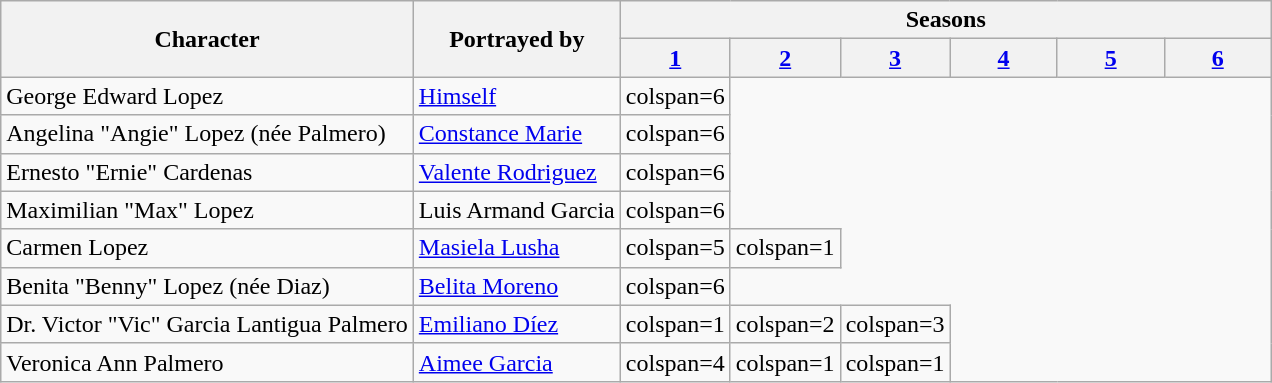<table class="wikitable plainrowheaders">
<tr>
<th scope=col rowspan=2>Character</th>
<th scope=col rowspan=2>Portrayed by</th>
<th scope=col colspan=6>Seasons</th>
</tr>
<tr>
<th scope=col style="min-width:4em;"><a href='#'>1</a></th>
<th scope=col style="min-width:4em;"><a href='#'>2</a></th>
<th scope=col style="min-width:4em;"><a href='#'>3</a></th>
<th scope=col style="min-width:4em;"><a href='#'>4</a></th>
<th scope=col style="min-width:4em;"><a href='#'>5</a></th>
<th scope=col style="min-width:4em;"><a href='#'>6</a></th>
</tr>
<tr>
<td scope=row>George Edward Lopez</td>
<td><a href='#'>Himself</a></td>
<td>colspan=6 </td>
</tr>
<tr>
<td scope=row>Angelina "Angie" Lopez (née Palmero)</td>
<td><a href='#'>Constance Marie</a></td>
<td>colspan=6 </td>
</tr>
<tr>
<td scope=row>Ernesto "Ernie" Cardenas</td>
<td><a href='#'>Valente Rodriguez</a></td>
<td>colspan=6 </td>
</tr>
<tr>
<td scope=row>Maximilian "Max" Lopez</td>
<td>Luis Armand Garcia</td>
<td>colspan=6 </td>
</tr>
<tr>
<td scope=row>Carmen Lopez</td>
<td><a href='#'>Masiela Lusha</a></td>
<td>colspan=5 </td>
<td>colspan=1 </td>
</tr>
<tr>
<td scope=row>Benita "Benny" Lopez (née Diaz)</td>
<td><a href='#'>Belita Moreno</a></td>
<td>colspan=6 </td>
</tr>
<tr>
<td scope=row>Dr. Victor "Vic" Garcia Lantigua Palmero</td>
<td><a href='#'>Emiliano Díez</a></td>
<td>colspan=1 </td>
<td>colspan=2 </td>
<td>colspan=3 </td>
</tr>
<tr>
<td scope=row>Veronica Ann Palmero</td>
<td><a href='#'>Aimee Garcia</a></td>
<td>colspan=4 </td>
<td>colspan=1 </td>
<td>colspan=1 </td>
</tr>
</table>
